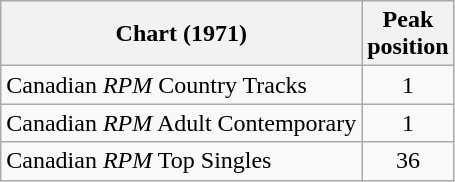<table class="wikitable">
<tr>
<th align="left">Chart (1971)</th>
<th align="center">Peak<br>position</th>
</tr>
<tr>
<td align="left">Canadian <em>RPM</em> Country Tracks</td>
<td align="center">1</td>
</tr>
<tr>
<td align="left">Canadian <em>RPM</em> Adult Contemporary</td>
<td align="center">1</td>
</tr>
<tr>
<td align="left">Canadian <em>RPM</em> Top Singles</td>
<td align="center">36</td>
</tr>
</table>
